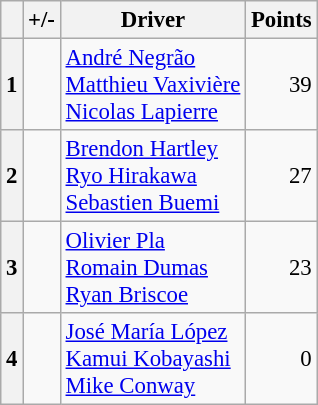<table class="wikitable" style="font-size:95%;">
<tr>
<th scope="col"></th>
<th scope="col">+/-</th>
<th scope="col">Driver</th>
<th scope="col">Points</th>
</tr>
<tr>
<th align="center">1</th>
<td align="left"></td>
<td> <a href='#'>André Negrão</a><br> <a href='#'>Matthieu Vaxivière</a><br> <a href='#'>Nicolas Lapierre</a></td>
<td align="right">39</td>
</tr>
<tr>
<th align="center">2</th>
<td align="left"></td>
<td> <a href='#'>Brendon Hartley</a><br> <a href='#'>Ryo Hirakawa</a><br> <a href='#'>Sebastien Buemi</a></td>
<td align="right">27</td>
</tr>
<tr>
<th align="center">3</th>
<td align="left"></td>
<td> <a href='#'>Olivier Pla</a><br> <a href='#'>Romain Dumas</a><br> <a href='#'>Ryan Briscoe</a></td>
<td align="right">23</td>
</tr>
<tr>
<th align="center">4</th>
<td align="left"></td>
<td> <a href='#'>José María López</a><br> <a href='#'>Kamui Kobayashi</a><br> <a href='#'>Mike Conway</a></td>
<td align="right">0</td>
</tr>
</table>
